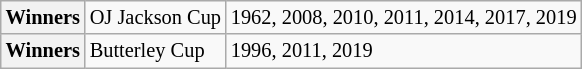<table class="wikitable" style="font-size:85%;">
<tr>
<th scope="row">Winners</th>
<td>OJ Jackson Cup</td>
<td>1962, 2008, 2010, 2011, 2014, 2017, 2019</td>
</tr>
<tr>
<th scope="row">Winners</th>
<td>Butterley Cup</td>
<td>1996, 2011, 2019</td>
</tr>
</table>
